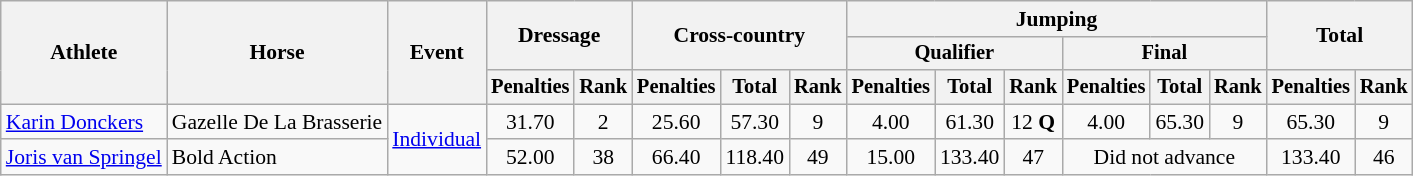<table class=wikitable style="font-size:90%">
<tr>
<th rowspan="3">Athlete</th>
<th rowspan="3">Horse</th>
<th rowspan="3">Event</th>
<th colspan="2" rowspan="2">Dressage</th>
<th colspan="3" rowspan="2">Cross-country</th>
<th colspan="6">Jumping</th>
<th colspan="2" rowspan="2">Total</th>
</tr>
<tr style="font-size:95%">
<th colspan="3">Qualifier</th>
<th colspan="3">Final</th>
</tr>
<tr style="font-size:95%">
<th>Penalties</th>
<th>Rank</th>
<th>Penalties</th>
<th>Total</th>
<th>Rank</th>
<th>Penalties</th>
<th>Total</th>
<th>Rank</th>
<th>Penalties</th>
<th>Total</th>
<th>Rank</th>
<th>Penalties</th>
<th>Rank</th>
</tr>
<tr align=center>
<td align=left><a href='#'>Karin Donckers</a></td>
<td align=left>Gazelle De La Brasserie</td>
<td align=left rowspan=2><a href='#'>Individual</a></td>
<td>31.70</td>
<td>2</td>
<td>25.60</td>
<td>57.30</td>
<td>9</td>
<td>4.00</td>
<td>61.30</td>
<td>12 <strong>Q</strong></td>
<td>4.00</td>
<td>65.30</td>
<td>9</td>
<td>65.30</td>
<td>9</td>
</tr>
<tr align=center>
<td align=left><a href='#'>Joris van Springel</a></td>
<td align=left>Bold Action</td>
<td>52.00</td>
<td>38</td>
<td>66.40</td>
<td>118.40</td>
<td>49</td>
<td>15.00</td>
<td>133.40</td>
<td>47</td>
<td colspan=3>Did not advance</td>
<td>133.40</td>
<td>46</td>
</tr>
</table>
